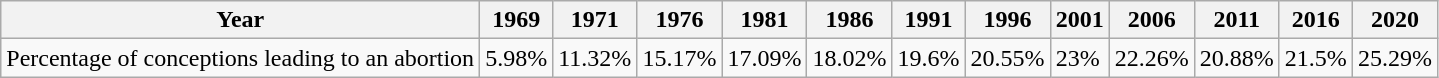<table class="wikitable">
<tr>
<th>Year</th>
<th>1969</th>
<th>1971</th>
<th>1976</th>
<th>1981</th>
<th>1986</th>
<th>1991</th>
<th>1996</th>
<th>2001</th>
<th>2006</th>
<th>2011</th>
<th>2016</th>
<th>2020</th>
</tr>
<tr>
<td>Percentage of conceptions leading to an abortion</td>
<td>5.98%</td>
<td>11.32%</td>
<td>15.17%</td>
<td>17.09%</td>
<td>18.02%</td>
<td>19.6%</td>
<td>20.55%</td>
<td>23%</td>
<td>22.26%</td>
<td>20.88%</td>
<td>21.5%</td>
<td>25.29%</td>
</tr>
</table>
